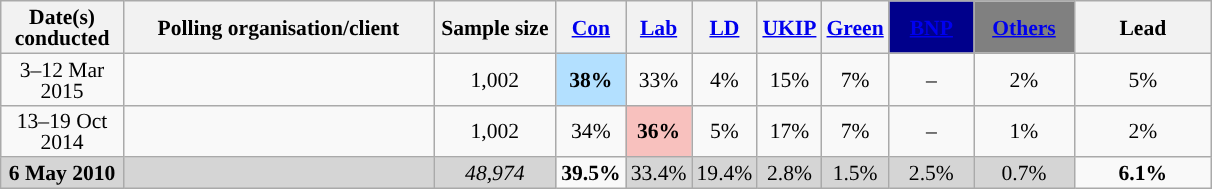<table class="wikitable sortable" style="text-align:center;font-size:90%;line-height:14px">
<tr>
<th ! style="width:75px;">Date(s)<br>conducted</th>
<th style="width:200px;">Polling organisation/client</th>
<th class="unsortable" style="width:75px;">Sample size</th>
<th class="unsortable" style="background:"><a href='#'><span>Con</span></a></th>
<th class="unsortable" style="background:"><a href='#'><span>Lab</span></a></th>
<th class="unsortable" style="background:"><a href='#'><span>LD</span></a></th>
<th class="unsortable" style="background:"><a href='#'><span>UKIP</span></a></th>
<th class="unsortable" style="background:"><a href='#'><span>Green</span></a></th>
<th class="unsortable" style="background:#00008B; text-color:white; width:50px;"><a href='#'><span>BNP</span></a></th>
<th class="unsortable" style="background:gray; width:60px;"><a href='#'><span>Others</span></a></th>
<th class="unsortable" style="width:85px;">Lead</th>
</tr>
<tr>
<td>3–12 Mar 2015</td>
<td></td>
<td>1,002</td>
<td style="background:#B3E0FF"><strong>38%</strong></td>
<td>33%</td>
<td>4%</td>
<td>15%</td>
<td>7%</td>
<td>–</td>
<td>2%</td>
<td style="background:">5%</td>
</tr>
<tr>
<td>13–19 Oct 2014</td>
<td></td>
<td>1,002</td>
<td>34%</td>
<td style="background:#F8C1BE"><strong>36%</strong></td>
<td>5%</td>
<td>17%</td>
<td>7%</td>
<td>–</td>
<td>1%</td>
<td style="background:">2%</td>
</tr>
<tr>
<td style="background:#D5D5D5"><strong>6 May 2010</strong></td>
<td style="background:#D5D5D5"></td>
<td style="background:#D5D5D5"><em>48,974</em></td>
<td style="background:"><strong>39.5%</strong></td>
<td style="background:#D5D5D5">33.4%</td>
<td style="background:#D5D5D5">19.4%</td>
<td style="background:#D5D5D5">2.8%</td>
<td style="background:#D5D5D5">1.5%</td>
<td style="background:#D5D5D5">2.5%</td>
<td style="background:#D5D5D5">0.7%</td>
<td style="background:"><strong>6.1% </strong></td>
</tr>
</table>
